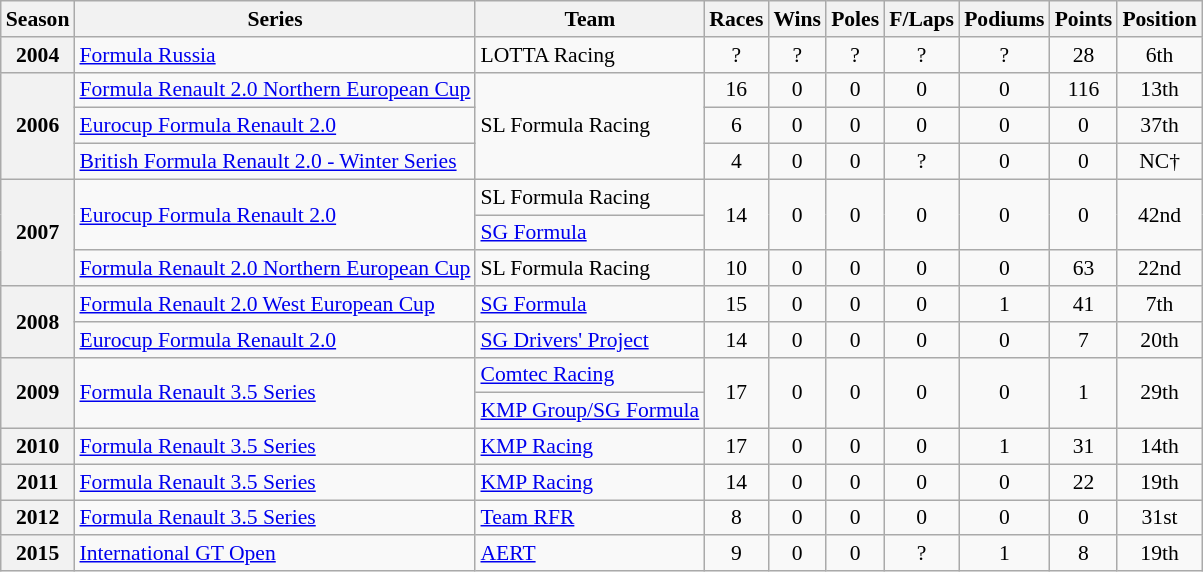<table class="wikitable" style="font-size: 90%; text-align:center">
<tr>
<th>Season</th>
<th>Series</th>
<th>Team</th>
<th>Races</th>
<th>Wins</th>
<th>Poles</th>
<th>F/Laps</th>
<th>Podiums</th>
<th>Points</th>
<th>Position</th>
</tr>
<tr>
<th>2004</th>
<td align=left><a href='#'>Formula Russia</a></td>
<td align=left>LOTTA Racing</td>
<td>?</td>
<td>?</td>
<td>?</td>
<td>?</td>
<td>?</td>
<td>28</td>
<td>6th</td>
</tr>
<tr>
<th rowspan=3>2006</th>
<td align=left><a href='#'>Formula Renault 2.0 Northern European Cup</a></td>
<td rowspan=3 align=left>SL Formula Racing</td>
<td>16</td>
<td>0</td>
<td>0</td>
<td>0</td>
<td>0</td>
<td>116</td>
<td>13th</td>
</tr>
<tr>
<td align=left><a href='#'>Eurocup Formula Renault 2.0</a></td>
<td>6</td>
<td>0</td>
<td>0</td>
<td>0</td>
<td>0</td>
<td>0</td>
<td>37th</td>
</tr>
<tr>
<td align=left nowrap><a href='#'>British Formula Renault 2.0 - Winter Series</a></td>
<td>4</td>
<td>0</td>
<td>0</td>
<td>?</td>
<td>0</td>
<td>0</td>
<td>NC†</td>
</tr>
<tr>
<th rowspan=3>2007</th>
<td rowspan=2 align=left><a href='#'>Eurocup Formula Renault 2.0</a></td>
<td align=left>SL Formula Racing</td>
<td rowspan=2>14</td>
<td rowspan=2>0</td>
<td rowspan=2>0</td>
<td rowspan=2>0</td>
<td rowspan=2>0</td>
<td rowspan=2>0</td>
<td rowspan=2>42nd</td>
</tr>
<tr>
<td align=left><a href='#'>SG Formula</a></td>
</tr>
<tr>
<td align=left><a href='#'>Formula Renault 2.0 Northern European Cup</a></td>
<td align=left>SL Formula Racing</td>
<td>10</td>
<td>0</td>
<td>0</td>
<td>0</td>
<td>0</td>
<td>63</td>
<td>22nd</td>
</tr>
<tr>
<th rowspan=2>2008</th>
<td align=left><a href='#'>Formula Renault 2.0 West European Cup</a></td>
<td align=left><a href='#'>SG Formula</a></td>
<td>15</td>
<td>0</td>
<td>0</td>
<td>0</td>
<td>1</td>
<td>41</td>
<td>7th</td>
</tr>
<tr>
<td align=left><a href='#'>Eurocup Formula Renault 2.0</a></td>
<td align=left><a href='#'>SG Drivers' Project</a></td>
<td>14</td>
<td>0</td>
<td>0</td>
<td>0</td>
<td>0</td>
<td>7</td>
<td>20th</td>
</tr>
<tr>
<th rowspan=2>2009</th>
<td rowspan=2 align=left><a href='#'>Formula Renault 3.5 Series</a></td>
<td align=left><a href='#'>Comtec Racing</a></td>
<td rowspan=2>17</td>
<td rowspan=2>0</td>
<td rowspan=2>0</td>
<td rowspan=2>0</td>
<td rowspan=2>0</td>
<td rowspan=2>1</td>
<td rowspan=2>29th</td>
</tr>
<tr>
<td align=left><a href='#'>KMP Group/SG Formula</a></td>
</tr>
<tr>
<th>2010</th>
<td align=left><a href='#'>Formula Renault 3.5 Series</a></td>
<td align=left><a href='#'>KMP Racing</a></td>
<td>17</td>
<td>0</td>
<td>0</td>
<td>0</td>
<td>1</td>
<td>31</td>
<td>14th</td>
</tr>
<tr>
<th>2011</th>
<td align=left><a href='#'>Formula Renault 3.5 Series</a></td>
<td align=left><a href='#'>KMP Racing</a></td>
<td>14</td>
<td>0</td>
<td>0</td>
<td>0</td>
<td>0</td>
<td>22</td>
<td>19th</td>
</tr>
<tr>
<th>2012</th>
<td align=left><a href='#'>Formula Renault 3.5 Series</a></td>
<td align=left><a href='#'>Team RFR</a></td>
<td>8</td>
<td>0</td>
<td>0</td>
<td>0</td>
<td>0</td>
<td>0</td>
<td>31st</td>
</tr>
<tr>
<th>2015</th>
<td align=left><a href='#'>International GT Open</a></td>
<td align=left><a href='#'>AERT</a></td>
<td>9</td>
<td>0</td>
<td>0</td>
<td>?</td>
<td>1</td>
<td>8</td>
<td>19th</td>
</tr>
</table>
